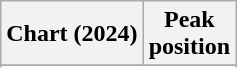<table class="wikitable sortable plainrowheaders" style="text-align:center">
<tr>
<th scope="col">Chart (2024)</th>
<th scope="col">Peak<br>position</th>
</tr>
<tr>
</tr>
<tr>
</tr>
<tr>
</tr>
<tr>
</tr>
<tr>
</tr>
</table>
